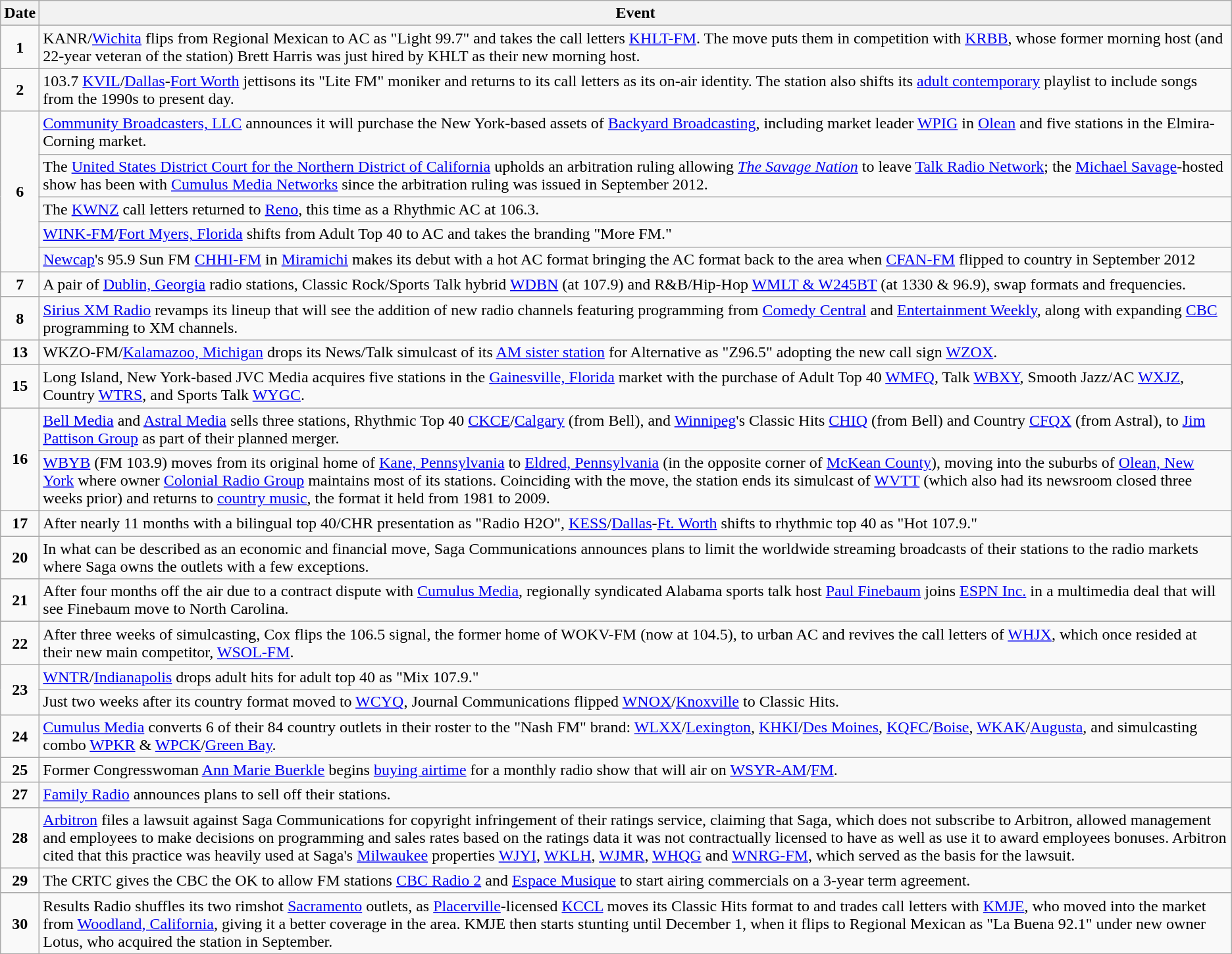<table class="wikitable">
<tr>
<th>Date</th>
<th>Event</th>
</tr>
<tr>
<td style="text-align:center;"><strong>1</strong></td>
<td>KANR/<a href='#'>Wichita</a> flips from Regional Mexican to AC as "Light 99.7" and takes the call letters <a href='#'>KHLT-FM</a>. The move puts them in competition with <a href='#'>KRBB</a>, whose former morning host (and 22-year veteran of the station) Brett Harris was just hired by KHLT as their new morning host.</td>
</tr>
<tr>
<td style="text-align:center;"><strong>2</strong></td>
<td>103.7 <a href='#'>KVIL</a>/<a href='#'>Dallas</a>-<a href='#'>Fort Worth</a> jettisons its "Lite FM" moniker and returns to its call letters as its on-air identity. The station also shifts its <a href='#'>adult contemporary</a> playlist to include songs from the 1990s to present day.</td>
</tr>
<tr>
<td style="text-align:center;" rowspan=5><strong>6</strong></td>
<td><a href='#'>Community Broadcasters, LLC</a> announces it will purchase the New York-based assets of <a href='#'>Backyard Broadcasting</a>, including market leader <a href='#'>WPIG</a> in <a href='#'>Olean</a> and five stations in the Elmira-Corning market.</td>
</tr>
<tr>
<td>The <a href='#'>United States District Court for the Northern District of California</a> upholds an arbitration ruling allowing <em><a href='#'>The Savage Nation</a></em> to leave <a href='#'>Talk Radio Network</a>; the <a href='#'>Michael Savage</a>-hosted show has been with <a href='#'>Cumulus Media Networks</a> since the arbitration ruling was issued in September 2012.</td>
</tr>
<tr>
<td>The <a href='#'>KWNZ</a> call letters returned to <a href='#'>Reno</a>, this time as a Rhythmic AC at 106.3.</td>
</tr>
<tr>
<td><a href='#'>WINK-FM</a>/<a href='#'>Fort Myers, Florida</a> shifts from Adult Top 40 to AC and takes the branding "More FM."</td>
</tr>
<tr>
<td><a href='#'>Newcap</a>'s 95.9 Sun FM <a href='#'>CHHI-FM</a> in <a href='#'>Miramichi</a> makes its debut with a hot AC format bringing the AC format back to the area when <a href='#'>CFAN-FM</a> flipped to country in September 2012</td>
</tr>
<tr>
<td style="text-align:center;"><strong>7</strong></td>
<td>A pair of <a href='#'>Dublin, Georgia</a> radio stations, Classic Rock/Sports Talk hybrid <a href='#'>WDBN</a> (at 107.9) and R&B/Hip-Hop <a href='#'>WMLT & W245BT</a> (at 1330 & 96.9), swap formats and frequencies.</td>
</tr>
<tr>
<td style="text-align:center;"><strong>8</strong></td>
<td><a href='#'>Sirius XM Radio</a> revamps its lineup that will see the addition of new radio channels featuring programming from <a href='#'>Comedy Central</a> and <a href='#'>Entertainment Weekly</a>, along with expanding <a href='#'>CBC</a> programming to XM channels.</td>
</tr>
<tr>
<td style="text-align:center;"><strong>13</strong></td>
<td>WKZO-FM/<a href='#'>Kalamazoo, Michigan</a> drops its News/Talk simulcast of its <a href='#'>AM sister station</a> for Alternative as "Z96.5" adopting the new call sign <a href='#'>WZOX</a>.</td>
</tr>
<tr>
<td style="text-align:center;"><strong>15</strong></td>
<td>Long Island, New York-based JVC Media acquires five stations in the <a href='#'>Gainesville, Florida</a> market with the purchase of Adult Top 40 <a href='#'>WMFQ</a>, Talk <a href='#'>WBXY</a>, Smooth Jazz/AC <a href='#'>WXJZ</a>, Country <a href='#'>WTRS</a>, and Sports Talk <a href='#'>WYGC</a>.</td>
</tr>
<tr>
<td style="text-align:center;" rowspan=2><strong>16</strong></td>
<td><a href='#'>Bell Media</a> and <a href='#'>Astral Media</a> sells three stations, Rhythmic Top 40 <a href='#'>CKCE</a>/<a href='#'>Calgary</a> (from Bell), and <a href='#'>Winnipeg</a>'s Classic Hits <a href='#'>CHIQ</a> (from Bell) and Country <a href='#'>CFQX</a> (from Astral), to <a href='#'>Jim Pattison Group</a> as part of their planned merger.</td>
</tr>
<tr>
<td><a href='#'>WBYB</a> (FM 103.9) moves from its original home of <a href='#'>Kane, Pennsylvania</a> to <a href='#'>Eldred, Pennsylvania</a> (in the opposite corner of <a href='#'>McKean County</a>), moving into the suburbs of <a href='#'>Olean, New York</a> where owner <a href='#'>Colonial Radio Group</a> maintains most of its stations. Coinciding with the move, the station ends its simulcast of <a href='#'>WVTT</a> (which also had its newsroom closed three weeks prior) and returns to <a href='#'>country music</a>, the format it held from 1981 to 2009.</td>
</tr>
<tr>
<td style="text-align:center;"><strong>17</strong></td>
<td>After nearly 11 months with a bilingual top 40/CHR presentation as "Radio H2O", <a href='#'>KESS</a>/<a href='#'>Dallas</a>-<a href='#'>Ft. Worth</a> shifts to rhythmic top 40 as "Hot 107.9."</td>
</tr>
<tr>
<td style="text-align:center;"><strong>20</strong></td>
<td>In what can be described as an economic and financial move, Saga Communications announces plans to limit the worldwide streaming broadcasts of their stations to the radio markets where Saga owns the outlets with a few exceptions.</td>
</tr>
<tr>
<td style="text-align:center;"><strong>21</strong></td>
<td>After four months off the air due to a contract dispute with <a href='#'>Cumulus Media</a>, regionally syndicated Alabama sports talk host <a href='#'>Paul Finebaum</a> joins <a href='#'>ESPN Inc.</a> in a multimedia deal that will see Finebaum move to North Carolina.</td>
</tr>
<tr>
<td style="text-align:center;"><strong>22</strong></td>
<td>After three weeks of simulcasting, Cox flips the 106.5 signal, the former home of WOKV-FM (now at 104.5), to urban AC and revives the call letters of <a href='#'>WHJX</a>, which once resided at their new main competitor, <a href='#'>WSOL-FM</a>.</td>
</tr>
<tr>
<td style="text-align:center;" rowspan=2><strong>23</strong></td>
<td><a href='#'>WNTR</a>/<a href='#'>Indianapolis</a> drops adult hits for adult top 40 as "Mix 107.9."</td>
</tr>
<tr>
<td>Just two weeks after its country format moved to <a href='#'>WCYQ</a>, Journal Communications flipped <a href='#'>WNOX</a>/<a href='#'>Knoxville</a> to Classic Hits.</td>
</tr>
<tr>
<td style="text-align:center;"><strong>24</strong></td>
<td><a href='#'>Cumulus Media</a> converts 6 of their 84 country outlets in their roster to the "Nash FM" brand: <a href='#'>WLXX</a>/<a href='#'>Lexington</a>, <a href='#'>KHKI</a>/<a href='#'>Des Moines</a>, <a href='#'>KQFC</a>/<a href='#'>Boise</a>, <a href='#'>WKAK</a>/<a href='#'>Augusta</a>, and simulcasting combo <a href='#'>WPKR</a> & <a href='#'>WPCK</a>/<a href='#'>Green Bay</a>.</td>
</tr>
<tr>
<td style="text-align:center;"><strong>25</strong></td>
<td>Former Congresswoman <a href='#'>Ann Marie Buerkle</a> begins <a href='#'>buying airtime</a> for a monthly radio show that will air on <a href='#'>WSYR-AM</a>/<a href='#'>FM</a>.</td>
</tr>
<tr>
<td style="text-align:center;"><strong>27</strong></td>
<td><a href='#'>Family Radio</a> announces plans to sell off their stations.</td>
</tr>
<tr>
<td style="text-align:center;"><strong>28</strong></td>
<td><a href='#'>Arbitron</a> files a lawsuit against Saga Communications for copyright infringement of their ratings service, claiming that Saga, which does not subscribe to Arbitron, allowed management and employees to make decisions on programming and sales rates based on the ratings data it was not contractually licensed to have as well as use it to award employees bonuses. Arbitron cited that this practice was heavily used at Saga's <a href='#'>Milwaukee</a> properties <a href='#'>WJYI</a>, <a href='#'>WKLH</a>, <a href='#'>WJMR</a>, <a href='#'>WHQG</a> and <a href='#'>WNRG-FM</a>, which served as the basis for the lawsuit.</td>
</tr>
<tr>
<td style="text-align:center;"><strong>29</strong></td>
<td>The CRTC gives the CBC the OK to allow FM stations <a href='#'>CBC Radio 2</a> and <a href='#'>Espace Musique</a> to start airing commercials on a 3-year term agreement.</td>
</tr>
<tr>
<td style="text-align:center;"><strong>30</strong></td>
<td>Results Radio shuffles its two rimshot <a href='#'>Sacramento</a> outlets, as <a href='#'>Placerville</a>-licensed <a href='#'>KCCL</a> moves its Classic Hits format to and trades call letters with <a href='#'>KMJE</a>, who moved into the market from <a href='#'>Woodland, California</a>, giving it a better coverage in the area. KMJE then starts stunting until December 1, when it flips to Regional Mexican as "La Buena 92.1" under new owner Lotus, who acquired the station in September.</td>
</tr>
</table>
